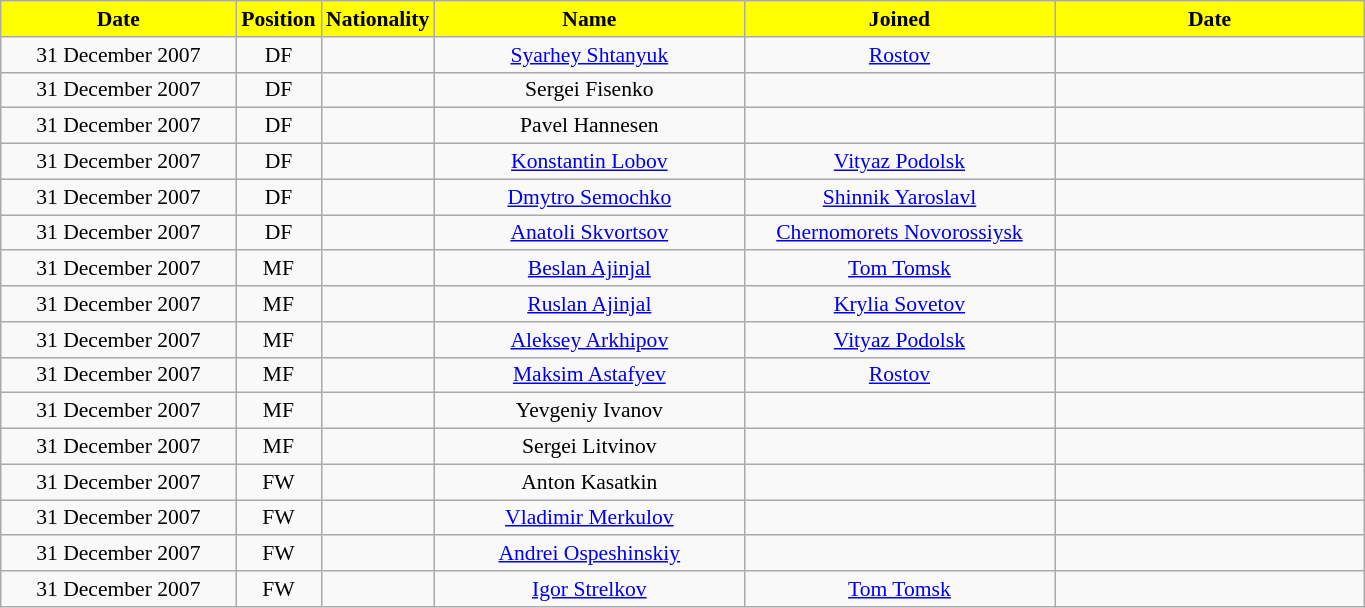<table class="wikitable"  style="text-align:center; font-size:90%; ">
<tr>
<th style="background:#FFFF00; color:black; width:150px;">Date</th>
<th style="background:#FFFF00; color:black; width:50px;">Position</th>
<th style="background:#FFFF00; color:black; width:50px;">Nationality</th>
<th style="background:#FFFF00; color:black; width:200px;">Name</th>
<th style="background:#FFFF00; color:black; width:200px;">Joined</th>
<th style="background:#FFFF00; color:black; width:200px;">Date</th>
</tr>
<tr>
<td>31 December 2007</td>
<td>DF</td>
<td></td>
<td><a href='#'>Syarhey Shtanyuk</a></td>
<td><a href='#'>Rostov</a></td>
<td></td>
</tr>
<tr>
<td>31 December 2007</td>
<td>DF</td>
<td></td>
<td>Sergei Fisenko</td>
<td></td>
<td></td>
</tr>
<tr>
<td>31 December 2007</td>
<td>DF</td>
<td></td>
<td>Pavel Hannesen</td>
<td></td>
<td></td>
</tr>
<tr>
<td>31 December 2007</td>
<td>DF</td>
<td></td>
<td><a href='#'>Konstantin Lobov</a></td>
<td><a href='#'>Vityaz Podolsk</a></td>
<td></td>
</tr>
<tr>
<td>31 December 2007</td>
<td>DF</td>
<td></td>
<td><a href='#'>Dmytro Semochko</a></td>
<td><a href='#'>Shinnik Yaroslavl</a></td>
<td></td>
</tr>
<tr>
<td>31 December 2007</td>
<td>DF</td>
<td></td>
<td><a href='#'>Anatoli Skvortsov</a></td>
<td><a href='#'>Chernomorets Novorossiysk</a></td>
<td></td>
</tr>
<tr>
<td>31 December 2007</td>
<td>MF</td>
<td></td>
<td><a href='#'>Beslan Ajinjal</a></td>
<td><a href='#'>Tom Tomsk</a></td>
<td></td>
</tr>
<tr>
<td>31 December 2007</td>
<td>MF</td>
<td></td>
<td><a href='#'>Ruslan Ajinjal</a></td>
<td><a href='#'>Krylia Sovetov</a></td>
<td></td>
</tr>
<tr>
<td>31 December 2007</td>
<td>MF</td>
<td></td>
<td><a href='#'>Aleksey Arkhipov</a></td>
<td><a href='#'>Vityaz Podolsk</a></td>
<td></td>
</tr>
<tr>
<td>31 December 2007</td>
<td>MF</td>
<td></td>
<td><a href='#'>Maksim Astafyev</a></td>
<td><a href='#'>Rostov</a></td>
<td></td>
</tr>
<tr>
<td>31 December 2007</td>
<td>MF</td>
<td></td>
<td>Yevgeniy Ivanov</td>
<td></td>
<td></td>
</tr>
<tr>
<td>31 December 2007</td>
<td>MF</td>
<td></td>
<td>Sergei Litvinov</td>
<td></td>
<td></td>
</tr>
<tr>
<td>31 December 2007</td>
<td>FW</td>
<td></td>
<td>Anton Kasatkin</td>
<td></td>
<td></td>
</tr>
<tr>
<td>31 December 2007</td>
<td>FW</td>
<td></td>
<td><a href='#'>Vladimir Merkulov</a></td>
<td></td>
<td></td>
</tr>
<tr>
<td>31 December 2007</td>
<td>FW</td>
<td></td>
<td><a href='#'>Andrei Ospeshinskiy</a></td>
<td></td>
<td></td>
</tr>
<tr>
<td>31 December 2007</td>
<td>FW</td>
<td></td>
<td><a href='#'>Igor Strelkov</a></td>
<td><a href='#'>Tom Tomsk</a></td>
<td></td>
</tr>
</table>
